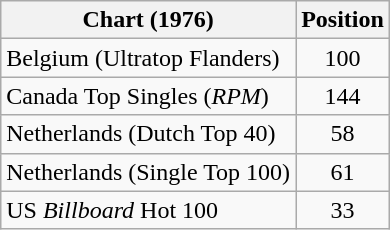<table class="wikitable sortable">
<tr>
<th>Chart (1976)</th>
<th style="text-align:center;">Position</th>
</tr>
<tr>
<td>Belgium (Ultratop Flanders)</td>
<td style="text-align:center;">100</td>
</tr>
<tr>
<td>Canada Top Singles (<em>RPM</em>)</td>
<td style="text-align:center;">144</td>
</tr>
<tr>
<td>Netherlands (Dutch Top 40)</td>
<td style="text-align:center;">58</td>
</tr>
<tr>
<td>Netherlands (Single Top 100)</td>
<td style="text-align:center;">61</td>
</tr>
<tr>
<td>US <em>Billboard</em> Hot 100</td>
<td style="text-align:center;">33</td>
</tr>
</table>
